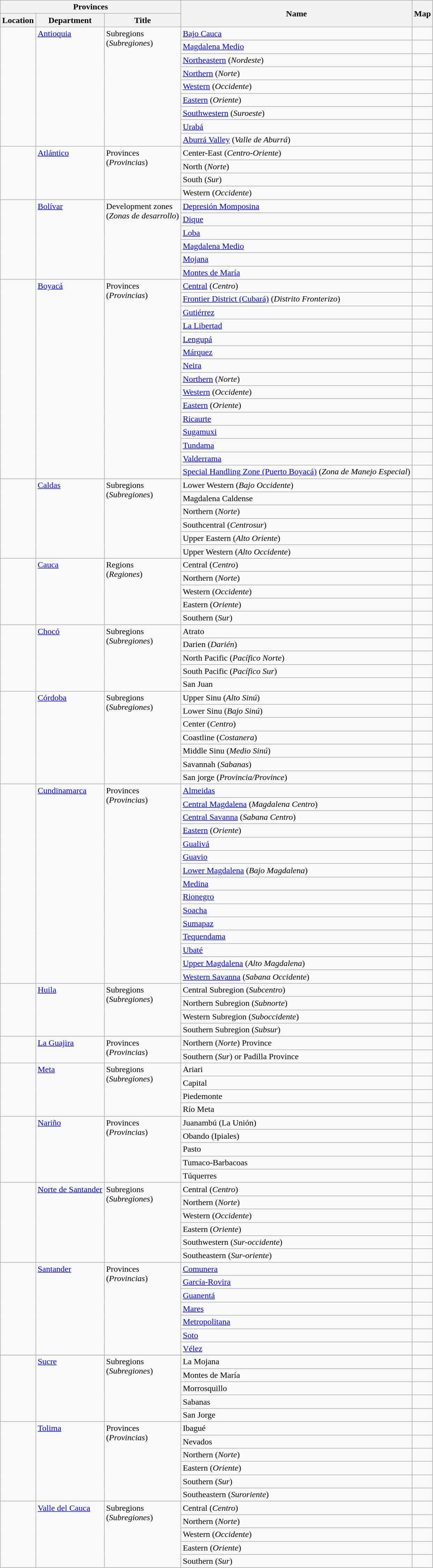<table class="wikitable">
<tr>
<th colspan="3">Provinces</th>
<th rowspan="2">Name</th>
<th rowspan="2">Map</th>
</tr>
<tr>
<th>Location</th>
<th>Department</th>
<th>Title</th>
</tr>
<tr>
<td valign="top" rowspan="9"></td>
<td valign="top" rowspan="9"><a href='#'>Antioquia</a></td>
<td valign="top" rowspan="9">Subregions<br>(<em>Subregiones</em>) </td>
<td><a href='#'>Bajo Cauca</a></td>
<td></td>
</tr>
<tr>
<td><a href='#'>Magdalena Medio</a></td>
<td></td>
</tr>
<tr>
<td><a href='#'>Northeastern</a> (<em>Nordeste</em>)</td>
<td></td>
</tr>
<tr>
<td><a href='#'>Northern</a> (<em>Norte</em>)</td>
<td></td>
</tr>
<tr>
<td><a href='#'>Western</a> (<em>Occidente</em>)</td>
<td></td>
</tr>
<tr>
<td><a href='#'>Eastern</a> (<em>Oriente</em>)</td>
<td></td>
</tr>
<tr>
<td><a href='#'>Southwestern</a> (<em>Suroeste</em>)</td>
<td></td>
</tr>
<tr>
<td><a href='#'>Urabá</a></td>
<td></td>
</tr>
<tr>
<td><a href='#'>Aburrá Valley</a> (<em>Valle de Aburrá</em>)</td>
<td></td>
</tr>
<tr>
<td valign="top" rowspan="4"></td>
<td valign="top" rowspan="4"><a href='#'>Atlántico</a></td>
<td valign="top" rowspan="4">Provinces<br>(<em>Provincias</em>)</td>
<td>Center-East (<em>Centro-Oriente</em>)</td>
<td></td>
</tr>
<tr>
<td>North (<em>Norte</em>)</td>
<td></td>
</tr>
<tr>
<td>South (<em>Sur</em>)</td>
<td></td>
</tr>
<tr>
<td>Western (<em>Occidente</em>)</td>
<td></td>
</tr>
<tr>
<td valign="top" rowspan="6"></td>
<td valign="top" rowspan="6"><a href='#'>Bolívar</a></td>
<td valign="top" rowspan="6">Development zones<br>(<em>Zonas de desarrollo</em>)</td>
<td><a href='#'>Depresión Momposina</a></td>
<td></td>
</tr>
<tr>
<td><a href='#'>Dique</a></td>
<td></td>
</tr>
<tr>
<td><a href='#'>Loba</a></td>
<td></td>
</tr>
<tr>
<td><a href='#'>Magdalena Medio</a></td>
<td></td>
</tr>
<tr>
<td><a href='#'>Mojana</a></td>
<td></td>
</tr>
<tr>
<td><a href='#'>Montes de María</a></td>
<td></td>
</tr>
<tr>
<td valign="top" rowspan="15"></td>
<td valign="top" rowspan="15"><a href='#'>Boyacá</a></td>
<td valign="top" rowspan="15">Provinces<br>(<em>Provincias</em>) </td>
<td><a href='#'>Central</a> (<em>Centro</em>)</td>
<td></td>
</tr>
<tr>
<td><a href='#'>Frontier District (Cubará)</a> (<em>Distrito Fronterizo</em>)</td>
<td></td>
</tr>
<tr>
<td><a href='#'>Gutiérrez</a></td>
<td></td>
</tr>
<tr>
<td><a href='#'>La Libertad</a></td>
<td></td>
</tr>
<tr>
<td><a href='#'>Lengupá</a></td>
<td></td>
</tr>
<tr>
<td><a href='#'>Márquez</a></td>
<td></td>
</tr>
<tr>
<td><a href='#'>Neira</a></td>
<td></td>
</tr>
<tr>
<td><a href='#'>Northern</a> (<em>Norte</em>)</td>
<td></td>
</tr>
<tr>
<td><a href='#'>Western</a> (<em>Occidente</em>)</td>
<td></td>
</tr>
<tr>
<td><a href='#'>Eastern</a> (<em>Oriente</em>)</td>
<td></td>
</tr>
<tr>
<td><a href='#'>Ricaurte</a></td>
<td></td>
</tr>
<tr>
<td><a href='#'>Sugamuxi</a></td>
<td></td>
</tr>
<tr>
<td><a href='#'>Tundama</a></td>
<td></td>
</tr>
<tr>
<td><a href='#'>Valderrama</a></td>
<td></td>
</tr>
<tr>
<td><a href='#'>Special Handling Zone (Puerto Boyacá)</a> (<em>Zona de Manejo Especial</em>)</td>
<td></td>
</tr>
<tr>
<td valign="top" rowspan="6"></td>
<td valign="top" rowspan="6"><a href='#'>Caldas</a></td>
<td valign="top" rowspan="6">Subregions<br>(<em>Subregiones</em>) </td>
<td>Lower Western (<em>Bajo Occidente</em>)</td>
<td></td>
</tr>
<tr>
<td>Magdalena Caldense</td>
<td></td>
</tr>
<tr>
<td>Northern (<em>Norte</em>)</td>
<td></td>
</tr>
<tr>
<td>Southcentral (<em>Centrosur</em>)</td>
<td></td>
</tr>
<tr>
<td>Upper Eastern (<em>Alto Oriente</em>)</td>
<td></td>
</tr>
<tr>
<td>Upper Western (<em>Alto Occidente</em>)</td>
</tr>
<tr>
<td valign="top" rowspan="5"></td>
<td valign="top" rowspan="5"><a href='#'>Cauca</a></td>
<td valign="top" rowspan="5">Regions<br>(<em>Regiones</em>)</td>
<td>Central (<em>Centro</em>)</td>
<td></td>
</tr>
<tr>
<td>Northern (<em>Norte</em>)</td>
<td></td>
</tr>
<tr>
<td>Western (<em>Occidente</em>)</td>
<td></td>
</tr>
<tr>
<td>Eastern (<em>Oriente</em>)</td>
<td></td>
</tr>
<tr>
<td>Southern (<em>Sur</em>)</td>
<td></td>
</tr>
<tr>
<td valign="top" rowspan="5"></td>
<td valign="top" rowspan="5"><a href='#'>Chocó</a></td>
<td valign="top" rowspan="5">Subregions<br>(<em>Subregiones</em>)</td>
<td>Atrato</td>
<td></td>
</tr>
<tr>
<td>Darien (<em>Darién</em>)</td>
<td></td>
</tr>
<tr>
<td>North Pacific (<em>Pacífico Norte</em>)</td>
<td></td>
</tr>
<tr>
<td>South Pacific (<em>Pacífico Sur</em>)</td>
<td></td>
</tr>
<tr>
<td>San Juan</td>
<td></td>
</tr>
<tr>
<td valign="top" rowspan="7"></td>
<td valign="top" rowspan="7"><a href='#'>Córdoba</a></td>
<td valign="top" rowspan="7">Subregions<br>(<em>Subregiones</em>)</td>
<td>Upper Sinu (<em>Alto Sinú</em>)</td>
<td></td>
</tr>
<tr>
<td>Lower Sinu (<em>Bajo Sinú</em>)</td>
<td></td>
</tr>
<tr>
<td>Center (<em>Centro</em>)</td>
<td></td>
</tr>
<tr>
<td>Coastline (<em>Costanera</em>)</td>
<td></td>
</tr>
<tr>
<td>Middle Sinu (<em>Medio Sinú</em>)</td>
<td></td>
</tr>
<tr>
<td>Savannah (<em>Sabanas</em>)</td>
<td></td>
</tr>
<tr>
<td>San jorge (<em>Provincia/Province</em>)</td>
<td></td>
</tr>
<tr>
<td valign="top" rowspan="15"></td>
<td valign="top" rowspan="15"><a href='#'>Cundinamarca</a></td>
<td valign="top" rowspan="15">Provinces<br>(<em>Provincias</em>) </td>
<td><a href='#'>Almeidas</a></td>
<td></td>
</tr>
<tr>
<td><a href='#'>Central Magdalena</a> (<em>Magdalena Centro</em>)</td>
<td></td>
</tr>
<tr>
<td><a href='#'>Central Savanna</a> (<em>Sabana Centro</em>)</td>
<td></td>
</tr>
<tr>
<td><a href='#'>Eastern</a> (<em>Oriente</em>)</td>
<td></td>
</tr>
<tr>
<td><a href='#'>Gualivá</a></td>
<td></td>
</tr>
<tr>
<td><a href='#'>Guavio</a></td>
<td></td>
</tr>
<tr>
<td><a href='#'>Lower Magdalena</a> (<em>Bajo Magdalena</em>)</td>
<td></td>
</tr>
<tr>
<td><a href='#'>Medina</a></td>
<td></td>
</tr>
<tr>
<td><a href='#'>Rionegro</a></td>
<td></td>
</tr>
<tr>
<td><a href='#'>Soacha</a></td>
<td></td>
</tr>
<tr>
<td><a href='#'>Sumapaz</a></td>
<td></td>
</tr>
<tr>
<td><a href='#'>Tequendama</a></td>
<td></td>
</tr>
<tr>
<td><a href='#'>Ubaté</a></td>
<td></td>
</tr>
<tr>
<td><a href='#'>Upper Magdalena</a> (<em>Alto Magdalena</em>)</td>
<td></td>
</tr>
<tr>
<td><a href='#'>Western Savanna</a> (<em>Sabana Occidente</em>)</td>
<td></td>
</tr>
<tr>
<td valign="top" rowspan="4"></td>
<td valign="top" rowspan="4"><a href='#'>Huila</a></td>
<td valign="top" rowspan="4">Subregions<br>(<em>Subregiones</em>) </td>
<td>Central Subregion (<em>Subcentro</em>)</td>
<td></td>
</tr>
<tr>
<td>Northern Subregion (<em>Subnorte</em>)</td>
<td></td>
</tr>
<tr>
<td>Western Subregion (<em>Suboccidente</em>)</td>
<td></td>
</tr>
<tr>
<td>Southern Subregion (<em>Subsur</em>)</td>
<td></td>
</tr>
<tr>
<td valign="top" rowspan="2"></td>
<td valign="top" rowspan="2"><a href='#'>La Guajira</a></td>
<td valign="top" rowspan="2">Provinces<br>(<em>Provincias</em>)</td>
<td>Northern (<em>Norte</em>) Province</td>
<td></td>
</tr>
<tr>
<td>Southern (<em>Sur</em>) or Padilla Province</td>
<td></td>
</tr>
<tr>
<td valign="top" rowspan="4"></td>
<td valign="top" rowspan="4"><a href='#'>Meta</a></td>
<td valign="top" rowspan="4">Subregions<br>(<em>Subregiones</em>)</td>
<td>Ariari</td>
<td></td>
</tr>
<tr>
<td>Capital</td>
<td></td>
</tr>
<tr>
<td>Piedemonte</td>
<td></td>
</tr>
<tr>
<td>Río Meta</td>
<td></td>
</tr>
<tr>
<td valign="top" rowspan="5"></td>
<td valign="top" rowspan="5"><a href='#'>Nariño</a></td>
<td valign="top" rowspan="5">Provinces<br>(<em>Provincias</em>)</td>
<td>Juanambú (La Unión)</td>
<td></td>
</tr>
<tr>
<td>Obando (Ipiales)</td>
<td></td>
</tr>
<tr>
<td>Pasto</td>
<td></td>
</tr>
<tr>
<td>Tumaco-Barbacoas</td>
<td></td>
</tr>
<tr>
<td>Túquerres</td>
<td></td>
</tr>
<tr>
<td valign="top" rowspan="6"></td>
<td valign="top" rowspan="6"><a href='#'>Norte de Santander</a></td>
<td valign="top" rowspan="6">Subregions<br>(<em>Subregiones</em>) </td>
<td>Central (<em>Centro</em>)</td>
<td></td>
</tr>
<tr>
<td>Northern (<em>Norte</em>)</td>
<td></td>
</tr>
<tr>
<td>Western (<em>Occidente</em>)</td>
<td></td>
</tr>
<tr>
<td>Eastern (<em>Oriente</em>)</td>
<td></td>
</tr>
<tr>
<td>Southwestern (<em>Sur-occidente</em>)</td>
<td></td>
</tr>
<tr>
<td>Southeastern (<em>Sur-oriente</em>)</td>
<td></td>
</tr>
<tr>
<td valign="top" rowspan="7"></td>
<td valign="top" rowspan="7"><a href='#'>Santander</a></td>
<td valign="top" rowspan="7">Provinces<br>(<em>Provincias</em>)</td>
<td><a href='#'>Comunera</a></td>
<td></td>
</tr>
<tr>
<td><a href='#'>García-Rovira</a></td>
<td></td>
</tr>
<tr>
<td><a href='#'>Guanentá</a></td>
<td></td>
</tr>
<tr>
<td><a href='#'>Mares</a></td>
<td></td>
</tr>
<tr>
<td><a href='#'>Metropolitana</a></td>
<td></td>
</tr>
<tr>
<td><a href='#'>Soto</a></td>
<td></td>
</tr>
<tr>
<td><a href='#'>Vélez</a></td>
<td></td>
</tr>
<tr>
</tr>
<tr>
<td valign="top" rowspan="5"></td>
<td valign="top" rowspan="5"><a href='#'>Sucre</a></td>
<td valign="top" rowspan="5">Subregions<br>(<em>Subregiones</em>) </td>
<td>La Mojana</td>
<td></td>
</tr>
<tr>
<td>Montes de María</td>
<td></td>
</tr>
<tr>
<td>Morrosquillo</td>
<td></td>
</tr>
<tr>
<td>Sabanas</td>
<td></td>
</tr>
<tr>
<td>San Jorge</td>
<td></td>
</tr>
<tr>
<td valign="top" rowspan="6"></td>
<td valign="top" rowspan="6"><a href='#'>Tolima</a></td>
<td valign="top" rowspan="6">Provinces<br>(<em>Provincias</em>)</td>
<td>Ibagué</td>
<td></td>
</tr>
<tr>
<td>Nevados</td>
<td></td>
</tr>
<tr>
<td>Northern (<em>Norte</em>)</td>
<td></td>
</tr>
<tr>
<td>Eastern (<em>Oriente</em>)</td>
<td></td>
</tr>
<tr>
<td>Southern (<em>Sur</em>)</td>
<td></td>
</tr>
<tr>
<td>Southeastern (<em>Suroriente</em>)</td>
<td></td>
</tr>
<tr>
<td valign="top" rowspan="5"></td>
<td valign="top" rowspan="5"><a href='#'>Valle del Cauca</a></td>
<td valign="top" rowspan="5">Subregions<br>(<em>Subregiones</em>) </td>
<td>Central (<em>Centro</em>)</td>
<td></td>
</tr>
<tr>
<td>Northern (<em>Norte</em>)</td>
<td></td>
</tr>
<tr>
<td>Western (<em>Occidente</em>)</td>
<td></td>
</tr>
<tr>
<td>Eastern (<em>Oriente</em>)</td>
<td></td>
</tr>
<tr>
<td>Southern (<em>Sur</em>)</td>
<td></td>
</tr>
</table>
